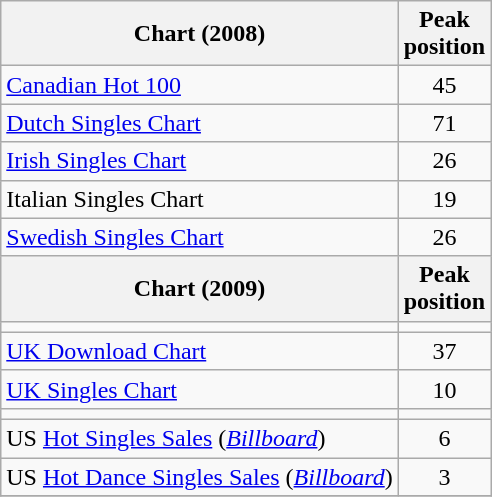<table class="wikitable">
<tr>
<th>Chart (2008)</th>
<th>Peak<br>position</th>
</tr>
<tr>
<td><a href='#'>Canadian Hot 100</a></td>
<td align="center">45</td>
</tr>
<tr>
<td><a href='#'>Dutch Singles Chart</a></td>
<td align="center">71</td>
</tr>
<tr>
<td><a href='#'>Irish Singles Chart</a></td>
<td align="center">26</td>
</tr>
<tr>
<td>Italian Singles Chart</td>
<td align="center">19</td>
</tr>
<tr>
<td><a href='#'>Swedish Singles Chart</a></td>
<td align="center">26</td>
</tr>
<tr>
<th>Chart (2009)</th>
<th>Peak<br>position</th>
</tr>
<tr>
<td></td>
</tr>
<tr>
<td><a href='#'>UK Download Chart</a></td>
<td align="center">37</td>
</tr>
<tr>
<td><a href='#'>UK Singles Chart</a></td>
<td align="center">10</td>
</tr>
<tr>
<td></td>
</tr>
<tr>
<td>US <a href='#'>Hot Singles Sales</a> (<em><a href='#'>Billboard</a></em>)</td>
<td align="center">6</td>
</tr>
<tr>
<td>US <a href='#'>Hot Dance Singles Sales</a> (<em><a href='#'>Billboard</a></em>)</td>
<td align="center">3</td>
</tr>
<tr>
</tr>
</table>
